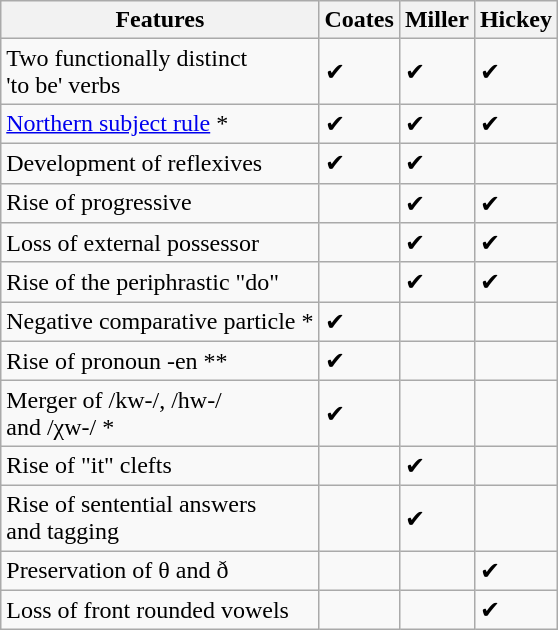<table border="1"style="border-collapse:collapse;" class="wikitable floatright">
<tr>
<th>Features</th>
<th>Coates<br></th>
<th>Miller<br></th>
<th>Hickey<br></th>
</tr>
<tr>
<td>Two functionally distinct<br>'to be' verbs</td>
<td>✔</td>
<td>✔</td>
<td>✔</td>
</tr>
<tr>
<td><a href='#'>Northern subject rule</a> *</td>
<td>✔</td>
<td>✔</td>
<td>✔</td>
</tr>
<tr>
<td>Development of reflexives</td>
<td>✔</td>
<td>✔</td>
<td></td>
</tr>
<tr>
<td>Rise of progressive</td>
<td></td>
<td>✔</td>
<td>✔</td>
</tr>
<tr>
<td>Loss of external possessor</td>
<td></td>
<td>✔</td>
<td>✔</td>
</tr>
<tr>
<td>Rise of the periphrastic "do"</td>
<td></td>
<td>✔</td>
<td>✔</td>
</tr>
<tr>
<td>Negative comparative particle *</td>
<td>✔</td>
<td></td>
<td></td>
</tr>
<tr>
<td>Rise of pronoun -en **</td>
<td>✔</td>
<td></td>
<td></td>
</tr>
<tr>
<td>Merger	of /kw-/, /hw-/	<br>and /χw-/ *</td>
<td>✔</td>
<td></td>
<td></td>
</tr>
<tr>
<td>Rise of "it" clefts</td>
<td></td>
<td>✔</td>
<td></td>
</tr>
<tr>
<td>Rise of sentential answers <br>and tagging</td>
<td></td>
<td>✔</td>
<td></td>
</tr>
<tr>
<td>Preservation of θ and ð</td>
<td></td>
<td></td>
<td>✔</td>
</tr>
<tr>
<td>Loss of front rounded vowels</td>
<td></td>
<td></td>
<td>✔</td>
</tr>
</table>
